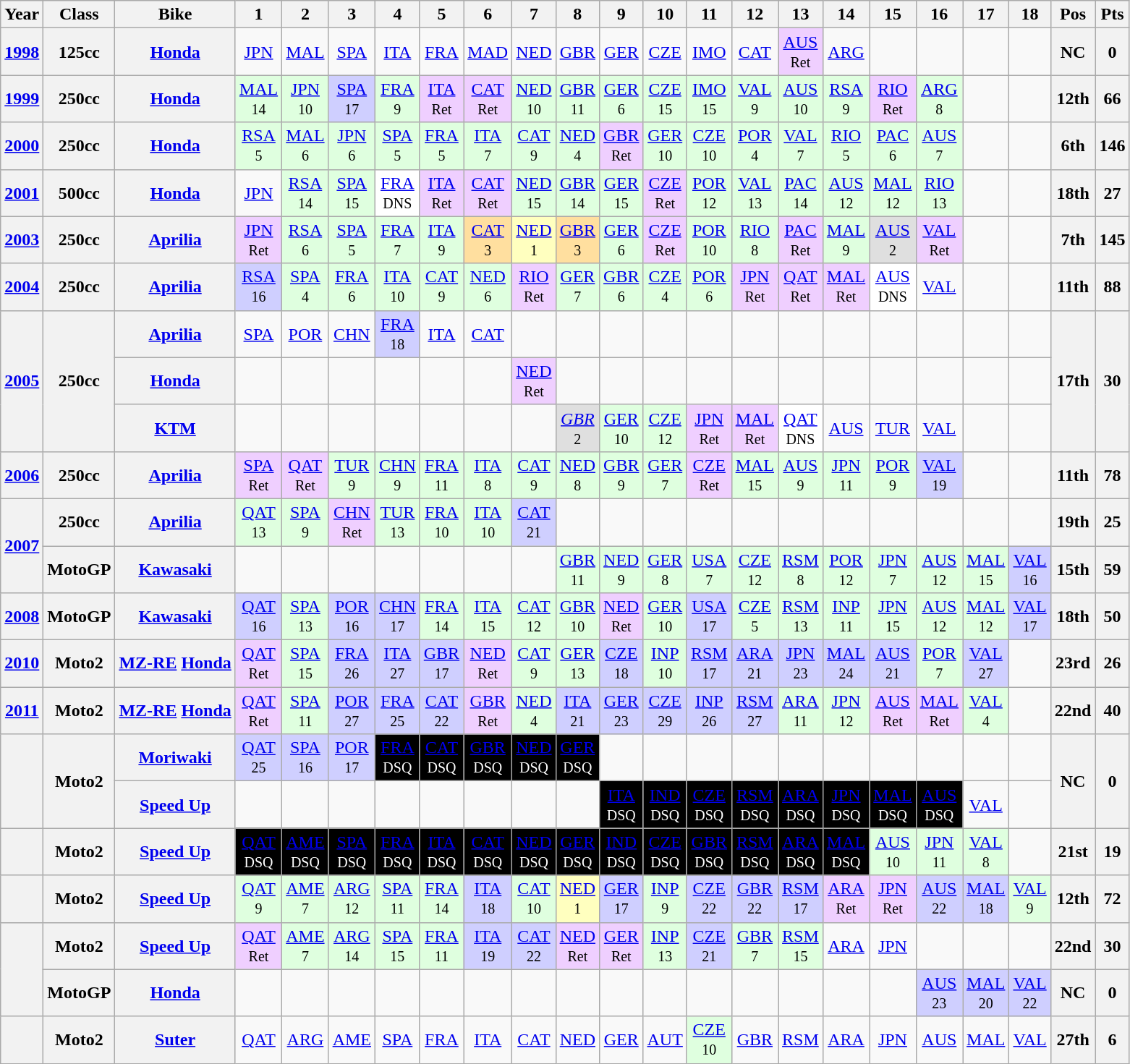<table class="wikitable" style="text-align:center">
<tr>
<th>Year</th>
<th>Class</th>
<th>Bike</th>
<th>1</th>
<th>2</th>
<th>3</th>
<th>4</th>
<th>5</th>
<th>6</th>
<th>7</th>
<th>8</th>
<th>9</th>
<th>10</th>
<th>11</th>
<th>12</th>
<th>13</th>
<th>14</th>
<th>15</th>
<th>16</th>
<th>17</th>
<th>18</th>
<th>Pos</th>
<th>Pts</th>
</tr>
<tr>
<th><a href='#'>1998</a></th>
<th>125cc</th>
<th><a href='#'>Honda</a></th>
<td><a href='#'>JPN</a></td>
<td><a href='#'>MAL</a></td>
<td><a href='#'>SPA</a></td>
<td><a href='#'>ITA</a></td>
<td><a href='#'>FRA</a></td>
<td><a href='#'>MAD</a></td>
<td><a href='#'>NED</a></td>
<td><a href='#'>GBR</a></td>
<td><a href='#'>GER</a></td>
<td><a href='#'>CZE</a></td>
<td><a href='#'>IMO</a></td>
<td><a href='#'>CAT</a></td>
<td style="background:#EFCFFF;"><a href='#'>AUS</a><br><small>Ret</small></td>
<td><a href='#'>ARG</a></td>
<td></td>
<td></td>
<td></td>
<td></td>
<th>NC</th>
<th>0</th>
</tr>
<tr>
<th><a href='#'>1999</a></th>
<th>250cc</th>
<th><a href='#'>Honda</a></th>
<td style="background:#DFFFDF;"><a href='#'>MAL</a><br><small>14</small></td>
<td style="background:#DFFFDF;"><a href='#'>JPN</a><br><small>10</small></td>
<td style="background:#CFCFFF;"><a href='#'>SPA</a><br><small>17</small></td>
<td style="background:#DFFFDF;"><a href='#'>FRA</a><br><small>9</small></td>
<td style="background:#EFCFFF;"><a href='#'>ITA</a><br><small>Ret</small></td>
<td style="background:#EFCFFF;"><a href='#'>CAT</a><br><small>Ret</small></td>
<td style="background:#DFFFDF;"><a href='#'>NED</a><br><small>10</small></td>
<td style="background:#DFFFDF;"><a href='#'>GBR</a><br><small>11</small></td>
<td style="background:#DFFFDF;"><a href='#'>GER</a><br><small>6</small></td>
<td style="background:#DFFFDF;"><a href='#'>CZE</a><br><small>15</small></td>
<td style="background:#DFFFDF;"><a href='#'>IMO</a><br><small>15</small></td>
<td style="background:#DFFFDF;"><a href='#'>VAL</a><br><small>9</small></td>
<td style="background:#DFFFDF;"><a href='#'>AUS</a><br><small>10</small></td>
<td style="background:#DFFFDF;"><a href='#'>RSA</a><br><small>9</small></td>
<td style="background:#EFCFFF;"><a href='#'>RIO</a><br><small>Ret</small></td>
<td style="background:#DFFFDF;"><a href='#'>ARG</a><br><small>8</small></td>
<td></td>
<td></td>
<th>12th</th>
<th>66</th>
</tr>
<tr>
<th><a href='#'>2000</a></th>
<th>250cc</th>
<th><a href='#'>Honda</a></th>
<td style="background:#DFFFDF;"><a href='#'>RSA</a><br><small>5</small></td>
<td style="background:#DFFFDF;"><a href='#'>MAL</a><br><small>6</small></td>
<td style="background:#DFFFDF;"><a href='#'>JPN</a><br><small>6</small></td>
<td style="background:#DFFFDF;"><a href='#'>SPA</a><br><small>5</small></td>
<td style="background:#DFFFDF;"><a href='#'>FRA</a><br><small>5</small></td>
<td style="background:#DFFFDF;"><a href='#'>ITA</a><br><small>7</small></td>
<td style="background:#DFFFDF;"><a href='#'>CAT</a><br><small>9</small></td>
<td style="background:#DFFFDF;"><a href='#'>NED</a><br><small>4</small></td>
<td style="background:#EFCFFF;"><a href='#'>GBR</a><br><small>Ret</small></td>
<td style="background:#DFFFDF;"><a href='#'>GER</a><br><small>10</small></td>
<td style="background:#DFFFDF;"><a href='#'>CZE</a><br><small>10</small></td>
<td style="background:#DFFFDF;"><a href='#'>POR</a><br><small>4</small></td>
<td style="background:#DFFFDF;"><a href='#'>VAL</a><br><small>7</small></td>
<td style="background:#DFFFDF;"><a href='#'>RIO</a><br><small>5</small></td>
<td style="background:#DFFFDF;"><a href='#'>PAC</a><br><small>6</small></td>
<td style="background:#DFFFDF;"><a href='#'>AUS</a><br><small>7</small></td>
<td></td>
<td></td>
<th>6th</th>
<th>146</th>
</tr>
<tr>
<th><a href='#'>2001</a></th>
<th>500cc</th>
<th><a href='#'>Honda</a></th>
<td><a href='#'>JPN</a></td>
<td style="background:#DFFFDF;"><a href='#'>RSA</a><br><small>14</small></td>
<td style="background:#DFFFDF;"><a href='#'>SPA</a><br><small>15</small></td>
<td style="background:#FFFFFF;"><a href='#'>FRA</a><br><small>DNS</small></td>
<td style="background:#EFCFFF;"><a href='#'>ITA</a><br><small>Ret</small></td>
<td style="background:#EFCFFF;"><a href='#'>CAT</a><br><small>Ret</small></td>
<td style="background:#DFFFDF;"><a href='#'>NED</a><br><small>15</small></td>
<td style="background:#DFFFDF;"><a href='#'>GBR</a><br><small>14</small></td>
<td style="background:#DFFFDF;"><a href='#'>GER</a><br><small>15</small></td>
<td style="background:#EFCFFF;"><a href='#'>CZE</a><br><small>Ret</small></td>
<td style="background:#DFFFDF;"><a href='#'>POR</a><br><small>12</small></td>
<td style="background:#DFFFDF;"><a href='#'>VAL</a><br><small>13</small></td>
<td style="background:#DFFFDF;"><a href='#'>PAC</a><br><small>14</small></td>
<td style="background:#DFFFDF;"><a href='#'>AUS</a><br><small>12</small></td>
<td style="background:#DFFFDF;"><a href='#'>MAL</a><br><small>12</small></td>
<td style="background:#DFFFDF;"><a href='#'>RIO</a><br><small>13</small></td>
<td></td>
<td></td>
<th>18th</th>
<th>27</th>
</tr>
<tr>
<th><a href='#'>2003</a></th>
<th>250cc</th>
<th><a href='#'>Aprilia</a></th>
<td style="background:#EFCFFF;"><a href='#'>JPN</a><br><small>Ret</small></td>
<td style="background:#DFFFDF;"><a href='#'>RSA</a><br><small>6</small></td>
<td style="background:#DFFFDF;"><a href='#'>SPA</a><br><small>5</small></td>
<td style="background:#DFFFDF;"><a href='#'>FRA</a><br><small>7</small></td>
<td style="background:#DFFFDF;"><a href='#'>ITA</a><br><small>9</small></td>
<td style="background:#FFDF9F;"><a href='#'>CAT</a><br><small>3</small></td>
<td style="background:#FFFFBF;"><a href='#'>NED</a><br><small>1</small></td>
<td style="background:#FFDF9F;"><a href='#'>GBR</a><br><small>3</small></td>
<td style="background:#DFFFDF;"><a href='#'>GER</a><br><small>6</small></td>
<td style="background:#EFCFFF;"><a href='#'>CZE</a><br><small>Ret</small></td>
<td style="background:#DFFFDF;"><a href='#'>POR</a><br><small>10</small></td>
<td style="background:#DFFFDF;"><a href='#'>RIO</a><br><small>8</small></td>
<td style="background:#EFCFFF;"><a href='#'>PAC</a><br><small>Ret</small></td>
<td style="background:#DFFFDF;"><a href='#'>MAL</a><br><small>9</small></td>
<td style="background:#DFDFDF;"><a href='#'>AUS</a><br><small>2</small></td>
<td style="background:#EFCFFF;"><a href='#'>VAL</a><br><small>Ret</small></td>
<td></td>
<td></td>
<th>7th</th>
<th>145</th>
</tr>
<tr>
<th><a href='#'>2004</a></th>
<th>250cc</th>
<th><a href='#'>Aprilia</a></th>
<td style="background:#CFCFFF;"><a href='#'>RSA</a><br><small>16</small></td>
<td style="background:#DFFFDF;"><a href='#'>SPA</a><br><small>4</small></td>
<td style="background:#DFFFDF;"><a href='#'>FRA</a><br><small>6</small></td>
<td style="background:#DFFFDF;"><a href='#'>ITA</a><br><small>10</small></td>
<td style="background:#DFFFDF;"><a href='#'>CAT</a><br><small>9</small></td>
<td style="background:#DFFFDF;"><a href='#'>NED</a><br><small>6</small></td>
<td style="background:#EFCFFF;"><a href='#'>RIO</a><br><small>Ret</small></td>
<td style="background:#DFFFDF;"><a href='#'>GER</a><br><small>7</small></td>
<td style="background:#DFFFDF;"><a href='#'>GBR</a><br><small>6</small></td>
<td style="background:#DFFFDF;"><a href='#'>CZE</a><br><small>4</small></td>
<td style="background:#DFFFDF;"><a href='#'>POR</a><br><small>6</small></td>
<td style="background:#EFCFFF;"><a href='#'>JPN</a><br><small>Ret</small></td>
<td style="background:#EFCFFF;"><a href='#'>QAT</a><br><small>Ret</small></td>
<td style="background:#EFCFFF;"><a href='#'>MAL</a><br><small>Ret</small></td>
<td style="background:#FFFFFF;"><a href='#'>AUS</a><br><small>DNS</small></td>
<td><a href='#'>VAL</a></td>
<td></td>
<td></td>
<th>11th</th>
<th>88</th>
</tr>
<tr>
<th rowspan="3"><a href='#'>2005</a></th>
<th rowspan="3">250cc</th>
<th><a href='#'>Aprilia</a></th>
<td><a href='#'>SPA</a></td>
<td><a href='#'>POR</a></td>
<td><a href='#'>CHN</a></td>
<td style="background:#CFCFFF;"><a href='#'>FRA</a><br><small>18</small></td>
<td><a href='#'>ITA</a></td>
<td><a href='#'>CAT</a></td>
<td></td>
<td></td>
<td></td>
<td></td>
<td></td>
<td></td>
<td></td>
<td></td>
<td></td>
<td></td>
<td></td>
<td></td>
<th rowspan="3">17th</th>
<th rowspan="3">30</th>
</tr>
<tr>
<th><a href='#'>Honda</a></th>
<td></td>
<td></td>
<td></td>
<td></td>
<td></td>
<td></td>
<td style="background:#EFCFFF;"><a href='#'>NED</a><br><small>Ret</small></td>
<td></td>
<td></td>
<td></td>
<td></td>
<td></td>
<td></td>
<td></td>
<td></td>
<td></td>
<td></td>
<td></td>
</tr>
<tr>
<th><a href='#'>KTM</a></th>
<td></td>
<td></td>
<td></td>
<td></td>
<td></td>
<td></td>
<td></td>
<td style="background:#DFDFDF;"><em><a href='#'>GBR</a></em><br><small>2</small></td>
<td style="background:#DFFFDF;"><a href='#'>GER</a><br><small>10</small></td>
<td style="background:#DFFFDF;"><a href='#'>CZE</a><br><small>12</small></td>
<td style="background:#EFCFFF;"><a href='#'>JPN</a><br><small>Ret</small></td>
<td style="background:#EFCFFF;"><a href='#'>MAL</a><br><small>Ret</small></td>
<td style="background:#FFFFFF;"><a href='#'>QAT</a><br><small>DNS</small></td>
<td><a href='#'>AUS</a></td>
<td><a href='#'>TUR</a></td>
<td><a href='#'>VAL</a></td>
<td></td>
<td></td>
</tr>
<tr>
<th><a href='#'>2006</a></th>
<th>250cc</th>
<th><a href='#'>Aprilia</a></th>
<td style="background:#EFCFFF;"><a href='#'>SPA</a><br><small>Ret</small></td>
<td style="background:#EFCFFF;"><a href='#'>QAT</a><br><small>Ret</small></td>
<td style="background:#DFFFDF;"><a href='#'>TUR</a><br><small>9</small></td>
<td style="background:#DFFFDF;"><a href='#'>CHN</a><br><small>9</small></td>
<td style="background:#DFFFDF;"><a href='#'>FRA</a><br><small>11</small></td>
<td style="background:#DFFFDF;"><a href='#'>ITA</a><br><small>8</small></td>
<td style="background:#DFFFDF;"><a href='#'>CAT</a><br><small>9</small></td>
<td style="background:#DFFFDF;"><a href='#'>NED</a><br><small>8</small></td>
<td style="background:#DFFFDF;"><a href='#'>GBR</a><br><small>9</small></td>
<td style="background:#DFFFDF;"><a href='#'>GER</a><br><small>7</small></td>
<td style="background:#EFCFFF;"><a href='#'>CZE</a><br><small>Ret</small></td>
<td style="background:#DFFFDF;"><a href='#'>MAL</a><br><small>15</small></td>
<td style="background:#DFFFDF;"><a href='#'>AUS</a><br><small>9</small></td>
<td style="background:#DFFFDF;"><a href='#'>JPN</a><br><small>11</small></td>
<td style="background:#DFFFDF;"><a href='#'>POR</a><br><small>9</small></td>
<td style="background:#CFCFFF;"><a href='#'>VAL</a><br><small>19</small></td>
<td></td>
<td></td>
<th>11th</th>
<th>78</th>
</tr>
<tr>
<th rowspan="2"><a href='#'>2007</a></th>
<th>250cc</th>
<th><a href='#'>Aprilia</a></th>
<td style="background:#DFFFDF;"><a href='#'>QAT</a><br><small>13</small></td>
<td style="background:#DFFFDF;"><a href='#'>SPA</a><br><small>9</small></td>
<td style="background:#EFCFFF;"><a href='#'>CHN</a><br><small>Ret</small></td>
<td style="background:#DFFFDF;"><a href='#'>TUR</a><br><small>13</small></td>
<td style="background:#DFFFDF;"><a href='#'>FRA</a><br><small>10</small></td>
<td style="background:#DFFFDF;"><a href='#'>ITA</a><br><small>10</small></td>
<td style="background:#CFCFFF;"><a href='#'>CAT</a><br><small>21</small></td>
<td></td>
<td></td>
<td></td>
<td></td>
<td></td>
<td></td>
<td></td>
<td></td>
<td></td>
<td></td>
<td></td>
<th>19th</th>
<th>25</th>
</tr>
<tr>
<th>MotoGP</th>
<th><a href='#'>Kawasaki</a></th>
<td></td>
<td></td>
<td></td>
<td></td>
<td></td>
<td></td>
<td></td>
<td style="background:#DFFFDF;"><a href='#'>GBR</a><br><small>11</small></td>
<td style="background:#DFFFDF;"><a href='#'>NED</a><br><small>9</small></td>
<td style="background:#DFFFDF;"><a href='#'>GER</a><br><small>8</small></td>
<td style="background:#DFFFDF;"><a href='#'>USA</a><br><small>7</small></td>
<td style="background:#DFFFDF;"><a href='#'>CZE</a><br><small>12</small></td>
<td style="background:#DFFFDF;"><a href='#'>RSM</a><br><small>8</small></td>
<td style="background:#DFFFDF;"><a href='#'>POR</a><br><small>12</small></td>
<td style="background:#DFFFDF;"><a href='#'>JPN</a><br><small>7</small></td>
<td style="background:#DFFFDF;"><a href='#'>AUS</a><br><small>12</small></td>
<td style="background:#DFFFDF;"><a href='#'>MAL</a><br><small>15</small></td>
<td style="background:#CFCFFF;"><a href='#'>VAL</a><br><small>16</small></td>
<th>15th</th>
<th>59</th>
</tr>
<tr>
<th><a href='#'>2008</a></th>
<th>MotoGP</th>
<th><a href='#'>Kawasaki</a></th>
<td style="background:#CFCFFF;"><a href='#'>QAT</a><br><small>16</small></td>
<td style="background:#DFFFDF;"><a href='#'>SPA</a><br><small>13</small></td>
<td style="background:#CFCFFF;"><a href='#'>POR</a><br><small>16</small></td>
<td style="background:#CFCFFF;"><a href='#'>CHN</a><br><small>17</small></td>
<td style="background:#DFFFDF;"><a href='#'>FRA</a><br><small>14</small></td>
<td style="background:#DFFFDF;"><a href='#'>ITA</a><br><small>15</small></td>
<td style="background:#DFFFDF;"><a href='#'>CAT</a><br><small>12</small></td>
<td style="background:#DFFFDF;"><a href='#'>GBR</a><br><small>10</small></td>
<td style="background:#EFCFFF;"><a href='#'>NED</a><br><small>Ret</small></td>
<td style="background:#DFFFDF;"><a href='#'>GER</a><br><small>10</small></td>
<td style="background:#CFCFFF;"><a href='#'>USA</a><br><small>17</small></td>
<td style="background:#DFFFDF;"><a href='#'>CZE</a><br><small>5</small></td>
<td style="background:#DFFFDF;"><a href='#'>RSM</a><br><small>13</small></td>
<td style="background:#DFFFDF;"><a href='#'>INP</a><br><small>11</small></td>
<td style="background:#DFFFDF;"><a href='#'>JPN</a><br><small>15</small></td>
<td style="background:#DFFFDF;"><a href='#'>AUS</a><br><small>12</small></td>
<td style="background:#DFFFDF;"><a href='#'>MAL</a><br><small>12</small></td>
<td style="background:#CFCFFF;"><a href='#'>VAL</a><br><small>17</small></td>
<th>18th</th>
<th>50</th>
</tr>
<tr>
<th><a href='#'>2010</a></th>
<th>Moto2</th>
<th><a href='#'>MZ-RE</a> <a href='#'>Honda</a></th>
<td style="background:#EFCFFF;"><a href='#'>QAT</a><br><small>Ret</small></td>
<td style="background:#DFFFDF;"><a href='#'>SPA</a><br><small>15</small></td>
<td style="background:#CFCFFF;"><a href='#'>FRA</a><br><small>26</small></td>
<td style="background:#CFCFFF;"><a href='#'>ITA</a><br><small>27</small></td>
<td style="background:#CFCFFF;"><a href='#'>GBR</a><br><small>17</small></td>
<td style="background:#EFCFFF;"><a href='#'>NED</a><br><small>Ret</small></td>
<td style="background:#DFFFDF;"><a href='#'>CAT</a><br><small>9</small></td>
<td style="background:#DFFFDF;"><a href='#'>GER</a><br><small>13</small></td>
<td style="background:#CFCFFF;"><a href='#'>CZE</a><br><small>18</small></td>
<td style="background:#DFFFDF;"><a href='#'>INP</a><br><small>10</small></td>
<td style="background:#CFCFFF;"><a href='#'>RSM</a><br><small>17</small></td>
<td style="background:#CFCFFF;"><a href='#'>ARA</a><br><small>21</small></td>
<td style="background:#CFCFFF;"><a href='#'>JPN</a><br><small>23</small></td>
<td style="background:#CFCFFF;"><a href='#'>MAL</a><br><small>24</small></td>
<td style="background:#CFCFFF;"><a href='#'>AUS</a><br><small>21</small></td>
<td style="background:#DFFFDF;"><a href='#'>POR</a><br><small>7</small></td>
<td style="background:#CFCFFF;"><a href='#'>VAL</a><br><small>27</small></td>
<td></td>
<th>23rd</th>
<th>26</th>
</tr>
<tr>
<th><a href='#'>2011</a></th>
<th>Moto2</th>
<th><a href='#'>MZ-RE</a> <a href='#'>Honda</a></th>
<td style="background:#efcfff;"><a href='#'>QAT</a><br><small>Ret</small></td>
<td style="background:#DFFFDF;"><a href='#'>SPA</a><br><small>11</small></td>
<td style="background:#CFCFFF;"><a href='#'>POR</a><br><small>27</small></td>
<td style="background:#CFCFFF;"><a href='#'>FRA</a><br><small>25</small></td>
<td style="background:#CFCFFF;"><a href='#'>CAT</a><br><small>22</small></td>
<td style="background:#EFCFFF;"><a href='#'>GBR</a><br><small>Ret</small></td>
<td style="background:#DFFFDF;"><a href='#'>NED</a><br><small>4</small></td>
<td style="background:#CFCFFF;"><a href='#'>ITA</a><br><small>21</small></td>
<td style="background:#CFCFFF;"><a href='#'>GER</a><br><small>23</small></td>
<td style="background:#CFCFFF;"><a href='#'>CZE</a><br><small>29</small></td>
<td style="background:#CFCFFF;"><a href='#'>INP</a><br><small>26</small></td>
<td style="background:#CFCFFF;"><a href='#'>RSM</a><br><small>27</small></td>
<td style="background:#DFFFDF;"><a href='#'>ARA</a><br><small>11</small></td>
<td style="background:#DFFFDF;"><a href='#'>JPN</a><br><small>12</small></td>
<td style="background:#EFCFFF;"><a href='#'>AUS</a><br><small>Ret</small></td>
<td style="background:#efcfff;"><a href='#'>MAL</a><br><small>Ret</small></td>
<td style="background:#DFFFDF;"><a href='#'>VAL</a><br><small>4</small></td>
<td></td>
<th>22nd</th>
<th>40</th>
</tr>
<tr>
<th rowspan=2></th>
<th rowspan=2>Moto2</th>
<th><a href='#'>Moriwaki</a></th>
<td style="background:#cfcfff;"><a href='#'>QAT</a><br><small>25</small></td>
<td style="background:#cfcfff;"><a href='#'>SPA</a><br><small>16</small></td>
<td style="background:#cfcfff;"><a href='#'>POR</a><br><small>17</small></td>
<td style="background:#000000; color:#ffffff"><a href='#'><span>FRA</span></a><br><small>DSQ</small></td>
<td style="background:#000000; color:#ffffff"><a href='#'><span>CAT</span></a><br><small>DSQ</small></td>
<td style="background:#000000; color:#ffffff"><a href='#'><span>GBR</span></a><br><small>DSQ</small></td>
<td style="background:#000000; color:#ffffff"><a href='#'><span>NED</span></a><br><small>DSQ</small></td>
<td style="background:#000000; color:#ffffff"><a href='#'><span>GER</span></a><br><small>DSQ</small></td>
<td></td>
<td></td>
<td></td>
<td></td>
<td></td>
<td></td>
<td></td>
<td></td>
<td></td>
<td></td>
<th rowspan=2>NC</th>
<th rowspan=2>0</th>
</tr>
<tr>
<th><a href='#'>Speed Up</a></th>
<td></td>
<td></td>
<td></td>
<td></td>
<td></td>
<td></td>
<td></td>
<td></td>
<td style="background:#000000; color:#ffffff"><a href='#'><span>ITA</span></a><br><small>DSQ</small></td>
<td style="background:#000000; color:#ffffff"><a href='#'><span>IND</span></a><br><small>DSQ</small></td>
<td style="background:#000000; color:#ffffff"><a href='#'><span>CZE</span></a><br><small>DSQ</small></td>
<td style="background:#000000; color:#ffffff"><a href='#'><span>RSM</span></a><br><small>DSQ</small></td>
<td style="background:#000000; color:#ffffff"><a href='#'><span>ARA</span></a><br><small>DSQ</small></td>
<td style="background:#000000; color:#ffffff"><a href='#'><span>JPN</span></a><br><small>DSQ</small></td>
<td style="background:#000000; color:#ffffff"><a href='#'><span>MAL</span></a><br><small>DSQ</small></td>
<td style="background:#000000; color:#ffffff"><a href='#'><span>AUS</span></a><br><small>DSQ</small></td>
<td><a href='#'>VAL</a></td>
<td></td>
</tr>
<tr>
<th></th>
<th>Moto2</th>
<th><a href='#'>Speed Up</a></th>
<td style="background:#000000; color:#ffffff"><a href='#'><span>QAT</span></a><br><small>DSQ</small></td>
<td style="background:#000000; color:#ffffff"><a href='#'><span>AME</span></a><br><small>DSQ</small></td>
<td style="background:#000000; color:#ffffff"><a href='#'><span>SPA</span></a><br><small>DSQ</small></td>
<td style="background:#000000; color:#ffffff"><a href='#'><span>FRA</span></a><br><small>DSQ</small></td>
<td style="background:#000000; color:#ffffff"><a href='#'><span>ITA</span></a><br><small>DSQ</small></td>
<td style="background:#000000; color:#ffffff"><a href='#'><span>CAT</span></a><br><small>DSQ</small></td>
<td style="background:#000000; color:#ffffff"><a href='#'><span>NED</span></a><br><small>DSQ</small></td>
<td style="background:#000000; color:#ffffff"><a href='#'><span>GER</span></a><br><small>DSQ</small></td>
<td style="background:#000000; color:#ffffff"><a href='#'><span>IND</span></a><br><small>DSQ</small></td>
<td style="background:#000000; color:#ffffff"><a href='#'><span>CZE</span></a><br><small>DSQ</small></td>
<td style="background:#000000; color:#ffffff"><a href='#'><span>GBR</span></a><br><small>DSQ</small></td>
<td style="background:#000000; color:#ffffff"><a href='#'><span>RSM</span></a><br><small>DSQ</small></td>
<td style="background:#000000; color:#ffffff"><a href='#'><span>ARA</span></a><br><small>DSQ</small></td>
<td style="background:#000000; color:#ffffff"><a href='#'><span>MAL</span></a><br><small>DSQ</small></td>
<td style="background:#DFFFDF;"><a href='#'>AUS</a><br><small>10</small></td>
<td style="background:#dfffdf;"><a href='#'>JPN</a><br><small>11</small></td>
<td style="background:#dfffdf;"><a href='#'>VAL</a><br><small>8</small></td>
<td></td>
<th>21st</th>
<th>19</th>
</tr>
<tr>
<th></th>
<th>Moto2</th>
<th><a href='#'>Speed Up</a></th>
<td style="background:#DFFFDF;"><a href='#'>QAT</a><br><small>9</small></td>
<td style="background:#dfffdf;"><a href='#'>AME</a><br><small>7</small></td>
<td style="background:#dfffdf;"><a href='#'>ARG</a><br><small>12</small></td>
<td style="background:#dfffdf;"><a href='#'>SPA</a><br><small>11</small></td>
<td style="background:#dfffdf;"><a href='#'>FRA</a><br><small>14</small></td>
<td style="background:#cfcfff;"><a href='#'>ITA</a><br><small>18</small></td>
<td style="background:#dfffdf;"><a href='#'>CAT</a><br><small>10</small></td>
<td style="background:#FFFFBF;"><a href='#'>NED</a><br><small>1</small></td>
<td style="background:#cfcfff;"><a href='#'>GER</a><br><small>17</small></td>
<td style="background:#dfffdf;"><a href='#'>INP</a><br><small>9</small></td>
<td style="background:#cfcfff;"><a href='#'>CZE</a><br><small>22</small></td>
<td style="background:#cfcfff;"><a href='#'>GBR</a><br><small>22</small></td>
<td style="background:#cfcfff;"><a href='#'>RSM</a><br><small>17</small></td>
<td style="background:#efcfff;"><a href='#'>ARA</a><br><small>Ret</small></td>
<td style="background:#efcfff;"><a href='#'>JPN</a><br><small>Ret</small></td>
<td style="background:#cfcfff;"><a href='#'>AUS</a><br><small>22</small></td>
<td style="background:#cfcfff;"><a href='#'>MAL</a><br><small>18</small></td>
<td style="background:#dfffdf;"><a href='#'>VAL</a><br><small>9</small></td>
<th>12th</th>
<th>72</th>
</tr>
<tr>
<th rowspan=2></th>
<th>Moto2</th>
<th><a href='#'>Speed Up</a></th>
<td style="background:#efcfff;"><a href='#'>QAT</a><br><small>Ret</small></td>
<td style="background:#dfffdf;"><a href='#'>AME</a><br><small>7</small></td>
<td style="background:#dfffdf;"><a href='#'>ARG</a><br><small>14</small></td>
<td style="background:#dfffdf;"><a href='#'>SPA</a><br><small>15</small></td>
<td style="background:#dfffdf;"><a href='#'>FRA</a><br><small>11</small></td>
<td style="background:#cfcfff;"><a href='#'>ITA</a><br><small>19</small></td>
<td style="background:#cfcfff;"><a href='#'>CAT</a><br><small>22</small></td>
<td style="background:#efcfff;"><a href='#'>NED</a><br><small>Ret</small></td>
<td style="background:#efcfff;"><a href='#'>GER</a><br><small>Ret</small></td>
<td style="background:#dfffdf;"><a href='#'>INP</a><br><small>13</small></td>
<td style="background:#cfcfff;"><a href='#'>CZE</a><br><small>21</small></td>
<td style="background:#dfffdf;"><a href='#'>GBR</a><br><small>7</small></td>
<td style="background:#dfffdf;"><a href='#'>RSM</a><br><small>15</small></td>
<td><a href='#'>ARA</a></td>
<td><a href='#'>JPN</a></td>
<td></td>
<td></td>
<td></td>
<th>22nd</th>
<th>30</th>
</tr>
<tr>
<th>MotoGP</th>
<th><a href='#'>Honda</a></th>
<td></td>
<td></td>
<td></td>
<td></td>
<td></td>
<td></td>
<td></td>
<td></td>
<td></td>
<td></td>
<td></td>
<td></td>
<td></td>
<td></td>
<td></td>
<td style="background:#cfcfff;"><a href='#'>AUS</a><br><small>23</small></td>
<td style="background:#cfcfff;"><a href='#'>MAL</a><br><small>20</small></td>
<td style="background:#cfcfff;"><a href='#'>VAL</a><br><small>22</small></td>
<th>NC</th>
<th>0</th>
</tr>
<tr>
<th></th>
<th>Moto2</th>
<th><a href='#'>Suter</a></th>
<td><a href='#'>QAT</a></td>
<td><a href='#'>ARG</a></td>
<td><a href='#'>AME</a></td>
<td><a href='#'>SPA</a></td>
<td><a href='#'>FRA</a></td>
<td><a href='#'>ITA</a></td>
<td><a href='#'>CAT</a></td>
<td><a href='#'>NED</a></td>
<td><a href='#'>GER</a></td>
<td><a href='#'>AUT</a></td>
<td style="background:#dfffdf;"><a href='#'>CZE</a><br><small>10</small></td>
<td><a href='#'>GBR</a></td>
<td><a href='#'>RSM</a></td>
<td><a href='#'>ARA</a></td>
<td><a href='#'>JPN</a></td>
<td><a href='#'>AUS</a></td>
<td><a href='#'>MAL</a></td>
<td><a href='#'>VAL</a></td>
<th>27th</th>
<th>6</th>
</tr>
</table>
